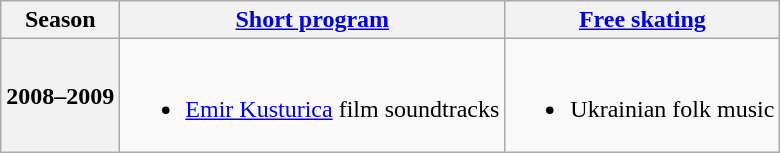<table class=wikitable style=text-align:center>
<tr>
<th>Season</th>
<th><a href='#'>Short program</a></th>
<th><a href='#'>Free skating</a></th>
</tr>
<tr>
<th>2008–2009 <br> </th>
<td><br><ul><li><a href='#'>Emir Kusturica</a> film soundtracks</li></ul></td>
<td><br><ul><li>Ukrainian folk music</li></ul></td>
</tr>
</table>
